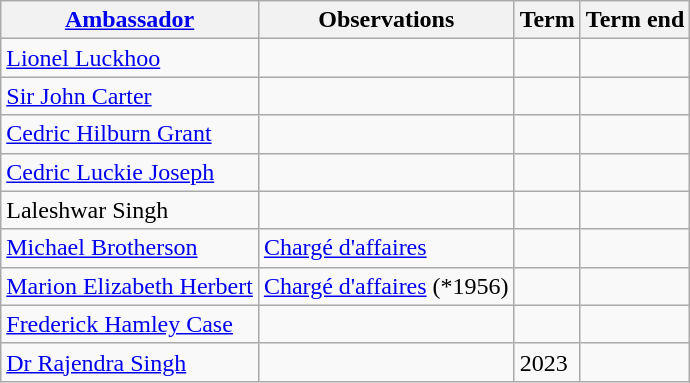<table class="wikitable sortable">
<tr>
<th><a href='#'>Ambassador</a></th>
<th>Observations</th>
<th>Term</th>
<th>Term end</th>
</tr>
<tr>
<td><a href='#'>Lionel Luckhoo</a></td>
<td></td>
<td></td>
<td></td>
</tr>
<tr n>
<td><a href='#'>Sir John Carter</a></td>
<td></td>
<td></td>
<td></td>
</tr>
<tr>
<td><a href='#'>Cedric Hilburn Grant</a></td>
<td></td>
<td></td>
<td></td>
</tr>
<tr h>
<td><a href='#'>Cedric Luckie Joseph</a></td>
<td></td>
<td></td>
<td></td>
</tr>
<tr>
<td>Laleshwar Singh</td>
<td></td>
<td></td>
<td></td>
</tr>
<tr>
<td><a href='#'>Michael Brotherson</a></td>
<td><a href='#'>Chargé d'affaires</a></td>
<td></td>
<td></td>
</tr>
<tr>
<td><a href='#'>Marion Elizabeth Herbert</a></td>
<td><a href='#'>Chargé d'affaires</a> (*1956)</td>
<td></td>
<td></td>
</tr>
<tr>
<td><a href='#'>Frederick Hamley Case</a></td>
<td></td>
<td></td>
<td></td>
</tr>
<tr>
<td><a href='#'>Dr Rajendra Singh</a></td>
<td></td>
<td>2023</td>
<td></td>
</tr>
</table>
